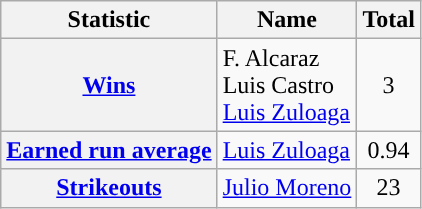<table class="wikitable plainrowheaders">
<tr>
<th scope="col">Statistic</th>
<th scope="col">Name</th>
<th scope="col">Total</th>
</tr>
<tr>
<th scope="row"><a href='#'>Wins</a></th>
<td> F. Alcaraz<br> Luis Castro<br> <a href='#'>Luis Zuloaga</a></td>
<td align=center>3</td>
</tr>
<tr>
<th scope="row"><a href='#'>Earned run average</a></th>
<td> <a href='#'>Luis Zuloaga</a></td>
<td align=center>0.94</td>
</tr>
<tr>
<th scope="row"><a href='#'>Strikeouts</a></th>
<td> <a href='#'>Julio Moreno</a></td>
<td align=center>23</td>
</tr>
</table>
